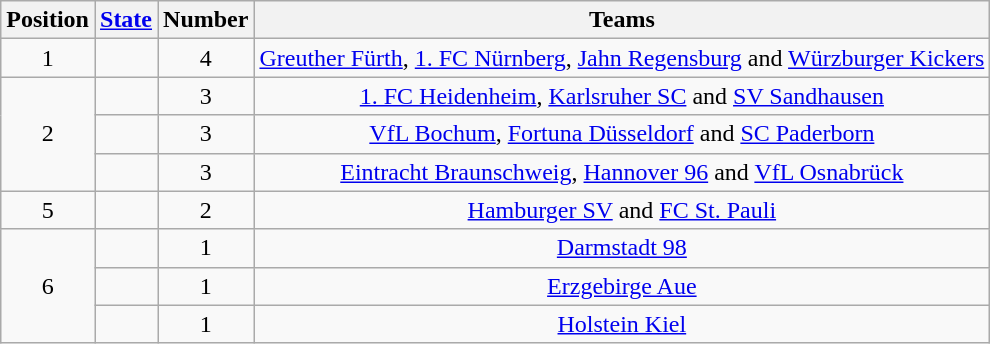<table class="wikitable">
<tr>
<th>Position</th>
<th><a href='#'>State</a></th>
<th>Number</th>
<th>Teams</th>
</tr>
<tr>
<td align=center>1</td>
<td></td>
<td align=center>4</td>
<td align=center><a href='#'>Greuther Fürth</a>, <a href='#'>1. FC Nürnberg</a>, <a href='#'>Jahn Regensburg</a> and <a href='#'>Würzburger Kickers</a></td>
</tr>
<tr>
<td align=center rowspan="3">2</td>
<td></td>
<td align=center>3</td>
<td align=center><a href='#'>1. FC Heidenheim</a>, <a href='#'>Karlsruher SC</a> and <a href='#'>SV Sandhausen</a></td>
</tr>
<tr>
<td></td>
<td align=center>3</td>
<td align=center><a href='#'>VfL Bochum</a>, <a href='#'>Fortuna Düsseldorf</a> and <a href='#'>SC Paderborn</a></td>
</tr>
<tr>
<td></td>
<td align=center>3</td>
<td align=center><a href='#'>Eintracht Braunschweig</a>, <a href='#'>Hannover 96</a> and <a href='#'>VfL Osnabrück</a></td>
</tr>
<tr>
<td align=center>5</td>
<td></td>
<td align=center>2</td>
<td align=center><a href='#'>Hamburger SV</a> and <a href='#'>FC St. Pauli</a></td>
</tr>
<tr>
<td align=center rowspan="3">6</td>
<td></td>
<td align=center>1</td>
<td align=center><a href='#'>Darmstadt 98</a></td>
</tr>
<tr>
<td></td>
<td align=center>1</td>
<td align=center><a href='#'>Erzgebirge Aue</a></td>
</tr>
<tr>
<td></td>
<td align=center>1</td>
<td align=center><a href='#'>Holstein Kiel</a></td>
</tr>
</table>
